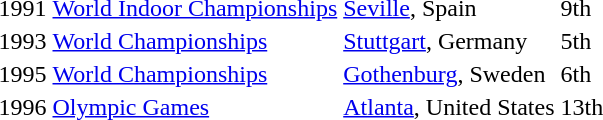<table>
<tr>
<td>1991</td>
<td><a href='#'>World Indoor Championships</a></td>
<td><a href='#'>Seville</a>, Spain</td>
<td>9th</td>
<td></td>
</tr>
<tr>
<td>1993</td>
<td><a href='#'>World Championships</a></td>
<td><a href='#'>Stuttgart</a>, Germany</td>
<td>5th</td>
<td></td>
</tr>
<tr>
<td>1995</td>
<td><a href='#'>World Championships</a></td>
<td><a href='#'>Gothenburg</a>, Sweden</td>
<td>6th</td>
<td></td>
</tr>
<tr>
<td>1996</td>
<td><a href='#'>Olympic Games</a></td>
<td><a href='#'>Atlanta</a>, United States</td>
<td>13th</td>
<td></td>
</tr>
</table>
